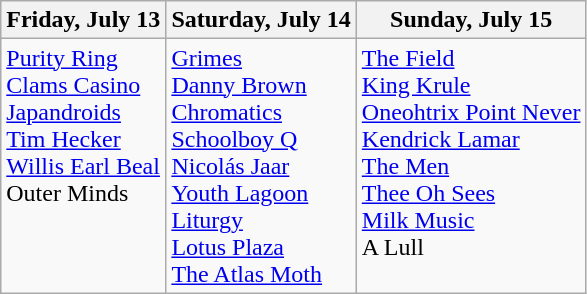<table class="wikitable">
<tr>
<th>Friday, July 13</th>
<th>Saturday, July 14</th>
<th>Sunday, July 15</th>
</tr>
<tr valign="top">
<td><a href='#'>Purity Ring</a><br><a href='#'>Clams Casino</a><br><a href='#'>Japandroids</a><br><a href='#'>Tim Hecker</a><br><a href='#'>Willis Earl Beal</a><br>Outer Minds</td>
<td><a href='#'>Grimes</a><br><a href='#'>Danny Brown</a><br><a href='#'>Chromatics</a><br><a href='#'>Schoolboy Q</a><br><a href='#'>Nicolás Jaar</a><br><a href='#'>Youth Lagoon</a><br><a href='#'>Liturgy</a><br><a href='#'>Lotus Plaza</a><br><a href='#'>The Atlas Moth</a></td>
<td><a href='#'>The Field</a><br><a href='#'>King Krule</a><br><a href='#'>Oneohtrix Point Never</a><br><a href='#'>Kendrick Lamar</a><br><a href='#'>The Men</a><br><a href='#'>Thee Oh Sees</a><br><a href='#'>Milk Music</a><br>A Lull</td>
</tr>
</table>
